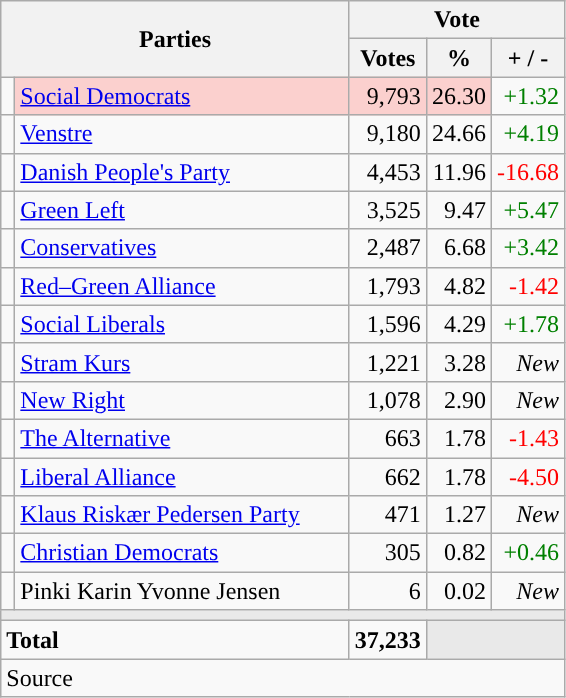<table class="wikitable" style="text-align:right;">
<tr>
<th style="text-align:centre;" rowspan="2" colspan="2" width="225">Parties</th>
<th colspan="3">Vote</th>
</tr>
<tr>
<th width="15">Votes</th>
<th width="15">%</th>
<th width="15">+ / -</th>
</tr>
<tr>
<td width="2" style="color:inherit;background:"></td>
<td bgcolor=#fbd0ce  align="left"><a href='#'>Social Democrats</a></td>
<td bgcolor=#fbd0ce>9,793</td>
<td bgcolor=#fbd0ce>26.30</td>
<td style=color:green;>+1.32</td>
</tr>
<tr>
<td width="2" style="color:inherit;background:"></td>
<td align="left"><a href='#'>Venstre</a></td>
<td>9,180</td>
<td>24.66</td>
<td style=color:green;>+4.19</td>
</tr>
<tr>
<td width="2" style="color:inherit;background:"></td>
<td align="left"><a href='#'>Danish People's Party</a></td>
<td>4,453</td>
<td>11.96</td>
<td style=color:red;>-16.68</td>
</tr>
<tr>
<td width="2" style="color:inherit;background:"></td>
<td align="left"><a href='#'>Green Left</a></td>
<td>3,525</td>
<td>9.47</td>
<td style=color:green;>+5.47</td>
</tr>
<tr>
<td width="2" style="color:inherit;background:"></td>
<td align="left"><a href='#'>Conservatives</a></td>
<td>2,487</td>
<td>6.68</td>
<td style=color:green;>+3.42</td>
</tr>
<tr>
<td width="2" style="color:inherit;background:"></td>
<td align="left"><a href='#'>Red–Green Alliance</a></td>
<td>1,793</td>
<td>4.82</td>
<td style=color:red;>-1.42</td>
</tr>
<tr>
<td width="2" style="color:inherit;background:"></td>
<td align="left"><a href='#'>Social Liberals</a></td>
<td>1,596</td>
<td>4.29</td>
<td style=color:green;>+1.78</td>
</tr>
<tr>
<td width="2" style="color:inherit;background:"></td>
<td align="left"><a href='#'>Stram Kurs</a></td>
<td>1,221</td>
<td>3.28</td>
<td><em>New</em></td>
</tr>
<tr>
<td width="2" style="color:inherit;background:"></td>
<td align="left"><a href='#'>New Right</a></td>
<td>1,078</td>
<td>2.90</td>
<td><em>New</em></td>
</tr>
<tr>
<td width="2" style="color:inherit;background:"></td>
<td align="left"><a href='#'>The Alternative</a></td>
<td>663</td>
<td>1.78</td>
<td style=color:red;>-1.43</td>
</tr>
<tr>
<td width="2" style="color:inherit;background:"></td>
<td align="left"><a href='#'>Liberal Alliance</a></td>
<td>662</td>
<td>1.78</td>
<td style=color:red;>-4.50</td>
</tr>
<tr>
<td width="2" style="color:inherit;background:"></td>
<td align="left"><a href='#'>Klaus Riskær Pedersen Party</a></td>
<td>471</td>
<td>1.27</td>
<td><em>New</em></td>
</tr>
<tr>
<td width="2" style="color:inherit;background:"></td>
<td align="left"><a href='#'>Christian Democrats</a></td>
<td>305</td>
<td>0.82</td>
<td style=color:green;>+0.46</td>
</tr>
<tr>
<td width="2" style="color:inherit;background:"></td>
<td align="left">Pinki Karin Yvonne Jensen</td>
<td>6</td>
<td>0.02</td>
<td><em>New</em></td>
</tr>
<tr>
<td colspan="7" bgcolor="#E9E9E9"></td>
</tr>
<tr>
<td align="left" colspan="2"><strong>Total</strong></td>
<td><strong>37,233</strong></td>
<td bgcolor="#E9E9E9" colspan="2"></td>
</tr>
<tr>
<td align="left" colspan="6">Source</td>
</tr>
</table>
